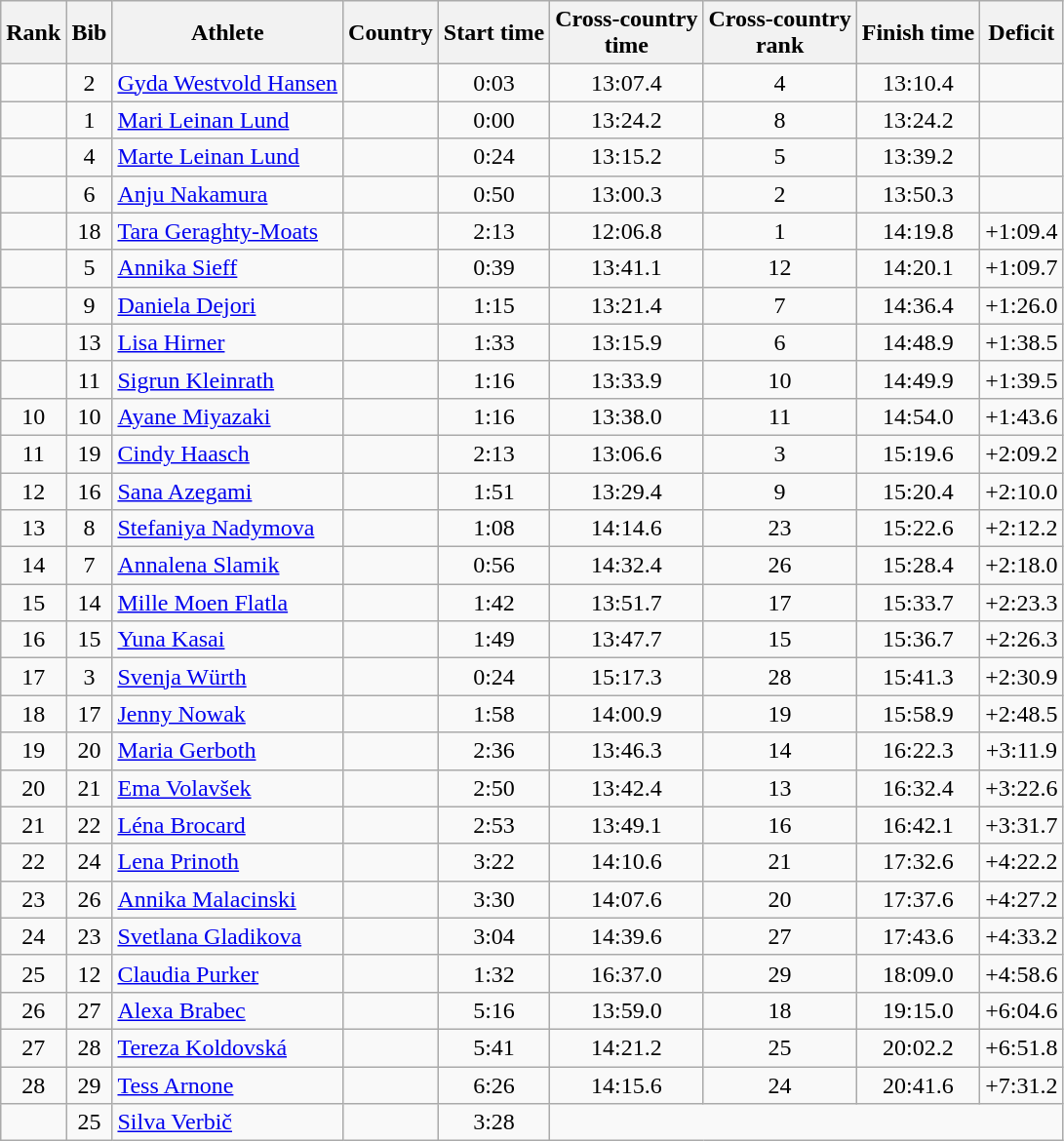<table class="wikitable sortable" style="text-align:center">
<tr>
<th>Rank</th>
<th>Bib</th>
<th>Athlete</th>
<th>Country</th>
<th>Start time</th>
<th>Cross-country<br>time</th>
<th>Cross-country<br>rank</th>
<th>Finish time</th>
<th>Deficit</th>
</tr>
<tr>
<td></td>
<td>2</td>
<td align=left><a href='#'>Gyda Westvold Hansen</a></td>
<td align=left></td>
<td>0:03</td>
<td>13:07.4</td>
<td>4</td>
<td>13:10.4</td>
<td></td>
</tr>
<tr>
<td></td>
<td>1</td>
<td align=left><a href='#'>Mari Leinan Lund</a></td>
<td align=left></td>
<td>0:00</td>
<td>13:24.2</td>
<td>8</td>
<td>13:24.2</td>
<td></td>
</tr>
<tr>
<td></td>
<td>4</td>
<td align=left><a href='#'>Marte Leinan Lund</a></td>
<td align=left></td>
<td>0:24</td>
<td>13:15.2</td>
<td>5</td>
<td>13:39.2</td>
<td></td>
</tr>
<tr>
<td></td>
<td>6</td>
<td align=left><a href='#'>Anju Nakamura</a></td>
<td align=left></td>
<td>0:50</td>
<td>13:00.3</td>
<td>2</td>
<td>13:50.3</td>
<td></td>
</tr>
<tr>
<td></td>
<td>18</td>
<td align=left><a href='#'>Tara Geraghty-Moats</a></td>
<td align=left></td>
<td>2:13</td>
<td>12:06.8</td>
<td>1</td>
<td>14:19.8</td>
<td>+1:09.4</td>
</tr>
<tr>
<td></td>
<td>5</td>
<td align=left><a href='#'>Annika Sieff</a></td>
<td align=left></td>
<td>0:39</td>
<td>13:41.1</td>
<td>12</td>
<td>14:20.1</td>
<td>+1:09.7</td>
</tr>
<tr>
<td></td>
<td>9</td>
<td align=left><a href='#'>Daniela Dejori</a></td>
<td align=left></td>
<td>1:15</td>
<td>13:21.4</td>
<td>7</td>
<td>14:36.4</td>
<td>+1:26.0</td>
</tr>
<tr>
<td></td>
<td>13</td>
<td align=left><a href='#'>Lisa Hirner</a></td>
<td align=left></td>
<td>1:33</td>
<td>13:15.9</td>
<td>6</td>
<td>14:48.9</td>
<td>+1:38.5</td>
</tr>
<tr>
<td></td>
<td>11</td>
<td align=left><a href='#'>Sigrun Kleinrath</a></td>
<td align=left></td>
<td>1:16</td>
<td>13:33.9</td>
<td>10</td>
<td>14:49.9</td>
<td>+1:39.5</td>
</tr>
<tr>
<td>10</td>
<td>10</td>
<td align=left><a href='#'>Ayane Miyazaki</a></td>
<td align=left></td>
<td>1:16</td>
<td>13:38.0</td>
<td>11</td>
<td>14:54.0</td>
<td>+1:43.6</td>
</tr>
<tr>
<td>11</td>
<td>19</td>
<td align=left><a href='#'>Cindy Haasch</a></td>
<td align=left></td>
<td>2:13</td>
<td>13:06.6</td>
<td>3</td>
<td>15:19.6</td>
<td>+2:09.2</td>
</tr>
<tr>
<td>12</td>
<td>16</td>
<td align=left><a href='#'>Sana Azegami</a></td>
<td align=left></td>
<td>1:51</td>
<td>13:29.4</td>
<td>9</td>
<td>15:20.4</td>
<td>+2:10.0</td>
</tr>
<tr>
<td>13</td>
<td>8</td>
<td align=left><a href='#'>Stefaniya Nadymova</a></td>
<td align=left></td>
<td>1:08</td>
<td>14:14.6</td>
<td>23</td>
<td>15:22.6</td>
<td>+2:12.2</td>
</tr>
<tr>
<td>14</td>
<td>7</td>
<td align=left><a href='#'>Annalena Slamik</a></td>
<td align=left></td>
<td>0:56</td>
<td>14:32.4</td>
<td>26</td>
<td>15:28.4</td>
<td>+2:18.0</td>
</tr>
<tr>
<td>15</td>
<td>14</td>
<td align=left><a href='#'>Mille Moen Flatla</a></td>
<td align=left></td>
<td>1:42</td>
<td>13:51.7</td>
<td>17</td>
<td>15:33.7</td>
<td>+2:23.3</td>
</tr>
<tr>
<td>16</td>
<td>15</td>
<td align=left><a href='#'>Yuna Kasai</a></td>
<td align=left></td>
<td>1:49</td>
<td>13:47.7</td>
<td>15</td>
<td>15:36.7</td>
<td>+2:26.3</td>
</tr>
<tr>
<td>17</td>
<td>3</td>
<td align=left><a href='#'>Svenja Würth</a></td>
<td align=left></td>
<td>0:24</td>
<td>15:17.3</td>
<td>28</td>
<td>15:41.3</td>
<td>+2:30.9</td>
</tr>
<tr>
<td>18</td>
<td>17</td>
<td align=left><a href='#'>Jenny Nowak</a></td>
<td align=left></td>
<td>1:58</td>
<td>14:00.9</td>
<td>19</td>
<td>15:58.9</td>
<td>+2:48.5</td>
</tr>
<tr>
<td>19</td>
<td>20</td>
<td align=left><a href='#'>Maria Gerboth</a></td>
<td align=left></td>
<td>2:36</td>
<td>13:46.3</td>
<td>14</td>
<td>16:22.3</td>
<td>+3:11.9</td>
</tr>
<tr>
<td>20</td>
<td>21</td>
<td align=left><a href='#'>Ema Volavšek</a></td>
<td align=left></td>
<td>2:50</td>
<td>13:42.4</td>
<td>13</td>
<td>16:32.4</td>
<td>+3:22.6</td>
</tr>
<tr>
<td>21</td>
<td>22</td>
<td align=left><a href='#'>Léna Brocard</a></td>
<td align=left></td>
<td>2:53</td>
<td>13:49.1</td>
<td>16</td>
<td>16:42.1</td>
<td>+3:31.7</td>
</tr>
<tr>
<td>22</td>
<td>24</td>
<td align=left><a href='#'>Lena Prinoth</a></td>
<td align=left></td>
<td>3:22</td>
<td>14:10.6</td>
<td>21</td>
<td>17:32.6</td>
<td>+4:22.2</td>
</tr>
<tr>
<td>23</td>
<td>26</td>
<td align=left><a href='#'>Annika Malacinski</a></td>
<td align=left></td>
<td>3:30</td>
<td>14:07.6</td>
<td>20</td>
<td>17:37.6</td>
<td>+4:27.2</td>
</tr>
<tr>
<td>24</td>
<td>23</td>
<td align=left><a href='#'>Svetlana Gladikova</a></td>
<td align=left></td>
<td>3:04</td>
<td>14:39.6</td>
<td>27</td>
<td>17:43.6</td>
<td>+4:33.2</td>
</tr>
<tr>
<td>25</td>
<td>12</td>
<td align=left><a href='#'>Claudia Purker</a></td>
<td align=left></td>
<td>1:32</td>
<td>16:37.0</td>
<td>29</td>
<td>18:09.0</td>
<td>+4:58.6</td>
</tr>
<tr>
<td>26</td>
<td>27</td>
<td align=left><a href='#'>Alexa Brabec</a></td>
<td align=left></td>
<td>5:16</td>
<td>13:59.0</td>
<td>18</td>
<td>19:15.0</td>
<td>+6:04.6</td>
</tr>
<tr>
<td>27</td>
<td>28</td>
<td align=left><a href='#'>Tereza Koldovská</a></td>
<td align=left></td>
<td>5:41</td>
<td>14:21.2</td>
<td>25</td>
<td>20:02.2</td>
<td>+6:51.8</td>
</tr>
<tr>
<td>28</td>
<td>29</td>
<td align=left><a href='#'>Tess Arnone</a></td>
<td align=left></td>
<td>6:26</td>
<td>14:15.6</td>
<td>24</td>
<td>20:41.6</td>
<td>+7:31.2</td>
</tr>
<tr>
<td></td>
<td>25</td>
<td align=left><a href='#'>Silva Verbič</a></td>
<td align=left></td>
<td>3:28</td>
<td colspan=4></td>
</tr>
</table>
